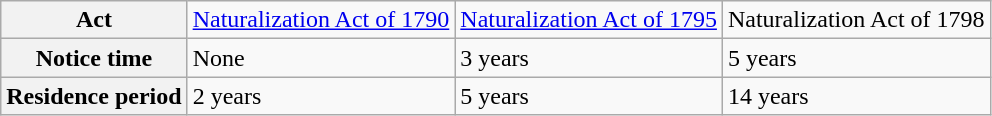<table class='wikitable'>
<tr>
<th>Act</th>
<td><a href='#'>Naturalization Act of 1790</a></td>
<td><a href='#'>Naturalization Act of 1795</a></td>
<td>Naturalization Act of 1798</td>
</tr>
<tr>
<th>Notice time</th>
<td>None</td>
<td>3 years</td>
<td>5 years</td>
</tr>
<tr>
<th>Residence period</th>
<td>2 years</td>
<td>5 years</td>
<td>14 years</td>
</tr>
</table>
